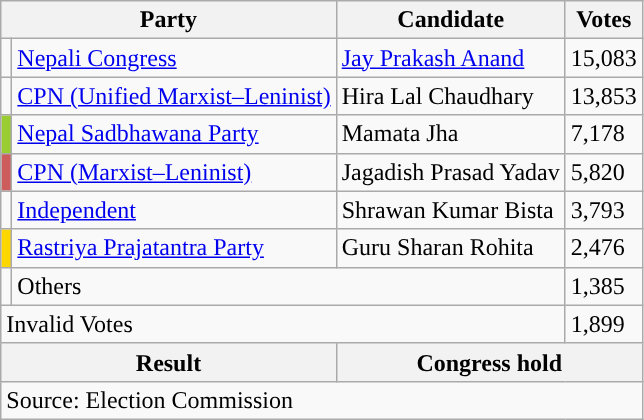<table class="wikitable">
<tr>
<th colspan="2">Party</th>
<th>Candidate</th>
<th>Votes</th>
</tr>
<tr>
<td style="background-color:"></td>
<td><a href='#'>Nepali Congress</a></td>
<td><a href='#'>Jay Prakash Anand</a></td>
<td>15,083</td>
</tr>
<tr>
<td style="background-color:"></td>
<td><a href='#'>CPN (Unified Marxist–Leninist)</a></td>
<td>Hira Lal Chaudhary</td>
<td>13,853</td>
</tr>
<tr>
<td style="background-color:yellowgreen"></td>
<td><a href='#'>Nepal Sadbhawana Party</a></td>
<td>Mamata Jha</td>
<td>7,178</td>
</tr>
<tr>
<td style="background-color:indianred"></td>
<td><a href='#'>CPN (Marxist–Leninist)</a></td>
<td>Jagadish Prasad Yadav</td>
<td>5,820</td>
</tr>
<tr>
<td style="background-color:"></td>
<td><a href='#'>Independent</a></td>
<td>Shrawan Kumar Bista</td>
<td>3,793</td>
</tr>
<tr>
<td style="background-color:gold"></td>
<td><a href='#'>Rastriya Prajatantra Party</a></td>
<td>Guru Sharan Rohita</td>
<td>2,476</td>
</tr>
<tr>
<td></td>
<td colspan="2">Others</td>
<td>1,385</td>
</tr>
<tr>
<td colspan="3">Invalid Votes</td>
<td>1,899</td>
</tr>
<tr>
<th colspan="2">Result</th>
<th colspan="2">Congress hold</th>
</tr>
<tr>
<td colspan="4">Source: Election Commission</td>
</tr>
</table>
